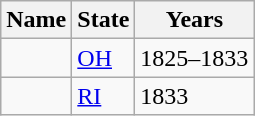<table class="wikitable sortable">
<tr>
<th>Name</th>
<th>State</th>
<th>Years</th>
</tr>
<tr>
<td></td>
<td><a href='#'>OH</a></td>
<td>1825–1833</td>
</tr>
<tr>
<td></td>
<td><a href='#'>RI</a></td>
<td>1833</td>
</tr>
</table>
